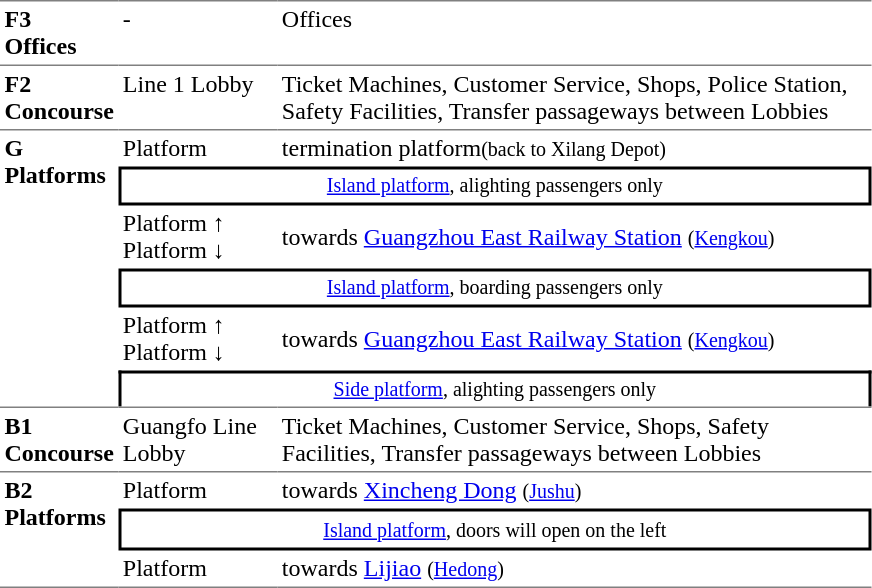<table cellspacing=0 cellpadding=3>
<tr>
<td style="border-bottom:solid 1px gray;border-top:solid 1px gray;" width=50 valign=top><strong>F3<br>Offices</strong></td>
<td style="border-top:solid 1px gray;border-bottom:solid 1px gray;" width=100 valign=top>-</td>
<td style="border-top:solid 1px gray;border-bottom:solid 1px gray;" width=390 valign=top>Offices</td>
</tr>
<tr>
<td style="border-bottom:solid 1px gray;" valign=top><strong>F2<br>Concourse</strong></td>
<td style="border-bottom:solid 1px gray;" valign=top>Line 1 Lobby</td>
<td style="border-bottom:solid 1px gray;">Ticket Machines, Customer Service, Shops, Police Station, Safety Facilities, Transfer passageways between Lobbies</td>
</tr>
<tr>
<td rowspan=6 valign=top><strong>G<br>Platforms</strong></td>
<td>Platform </td>
<td><span></span>  termination platform<small>(back to Xilang Depot)</small></td>
</tr>
<tr>
<td style="border-top:solid 2px black;border-right:solid 2px black;border-left:solid 2px black;border-bottom:solid 2px black;font-size:smaller;text-align:center;" colspan=2><a href='#'>Island platform</a>, alighting passengers only</td>
</tr>
<tr>
<td>Platform  ↑<br>Platform  ↓</td>
<td><span></span>  towards <a href='#'>Guangzhou East Railway Station</a> <small>(<a href='#'>Kengkou</a>)</small> </td>
</tr>
<tr>
<td style="border-top:solid 2px black;border-right:solid 2px black;border-left:solid 2px black;border-bottom:solid 2px black;font-size:smaller;text-align:center;" colspan=3><a href='#'>Island platform</a>, boarding passengers only</td>
</tr>
<tr>
<td>Platform  ↑<br>Platform  ↓</td>
<td><span></span>  towards <a href='#'>Guangzhou East Railway Station</a> <small>(<a href='#'>Kengkou</a>)</small> </td>
</tr>
<tr>
<td style="border-top:solid 2px black;border-right:solid 2px black;border-left:solid 2px black;font-size:smaller;text-align:center;" colspan=4><a href='#'>Side platform</a>, alighting passengers only</td>
</tr>
<tr>
<td style="border-top:solid 1px gray;" valign=top><strong>B1<br>Concourse</strong></td>
<td style="border-top:solid 1px gray;" valign=top>Guangfo Line Lobby</td>
<td style="border-top:solid 1px gray;">Ticket Machines, Customer Service, Shops, Safety Facilities, Transfer passageways between Lobbies</td>
</tr>
<tr>
<td style="border-bottom:solid 1px gray;border-top:solid 1px gray;" rowspan=3 valign=top><strong>B2<br>Platforms</strong></td>
<td style="border-top:solid 1px gray;">Platform </td>
<td style="border-top:solid 1px gray;">  towards <a href='#'>Xincheng Dong</a> <small>(<a href='#'>Jushu</a>)</small></td>
</tr>
<tr>
<td style="border-right:solid 2px black;border-left:solid 2px black;border-top:solid 2px black;border-bottom:solid 2px black;text-align:center;" colspan=2><small><a href='#'>Island platform</a>, doors will open on the left</small></td>
</tr>
<tr>
<td style="border-bottom:solid 1px gray;">Platform </td>
<td style="border-bottom:solid 1px gray;"><span></span>  towards <a href='#'>Lijiao</a> <small>(<a href='#'>Hedong</a>) </small></td>
</tr>
</table>
